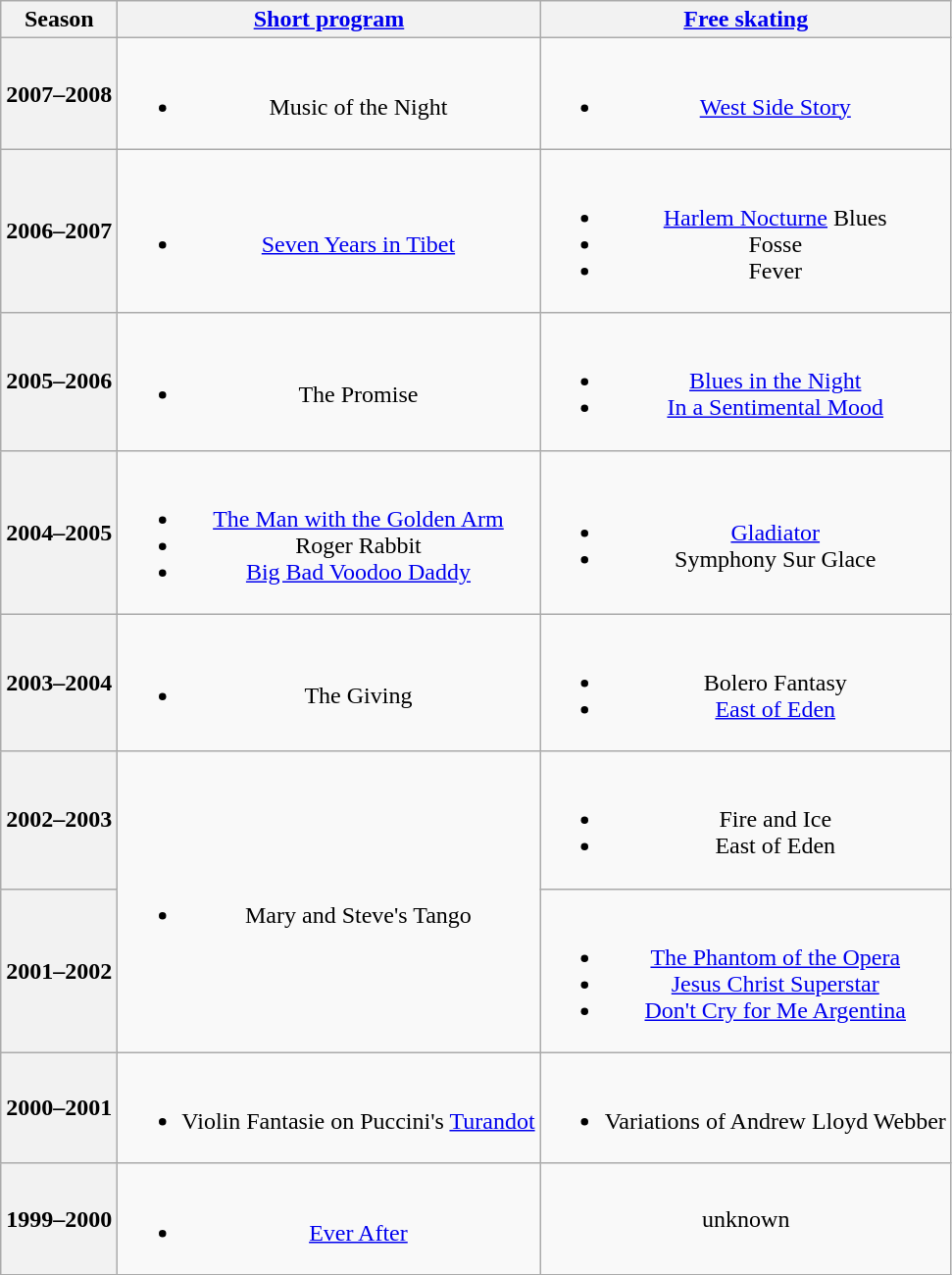<table class=wikitable style=text-align:center>
<tr>
<th>Season</th>
<th><a href='#'>Short program</a></th>
<th><a href='#'>Free skating</a></th>
</tr>
<tr>
<th>2007–2008 <br> </th>
<td><br><ul><li>Music of the Night <br></li></ul></td>
<td><br><ul><li><a href='#'>West Side Story</a> <br></li></ul></td>
</tr>
<tr>
<th>2006–2007 <br> </th>
<td><br><ul><li><a href='#'>Seven Years in Tibet</a> <br></li></ul></td>
<td><br><ul><li><a href='#'>Harlem Nocturne</a> Blues <br></li><li>Fosse</li><li>Fever</li></ul></td>
</tr>
<tr>
<th>2005–2006 <br> </th>
<td><br><ul><li>The Promise <br></li></ul></td>
<td><br><ul><li><a href='#'>Blues in the Night</a></li><li><a href='#'>In a Sentimental Mood</a></li></ul></td>
</tr>
<tr>
<th>2004–2005 <br> </th>
<td><br><ul><li><a href='#'>The Man with the Golden Arm</a> <br></li><li>Roger Rabbit</li><li><a href='#'>Big Bad Voodoo Daddy</a></li></ul></td>
<td><br><ul><li><a href='#'>Gladiator</a> <br></li><li>Symphony Sur Glace</li></ul></td>
</tr>
<tr>
<th>2003–2004 <br> </th>
<td><br><ul><li>The Giving <br></li></ul></td>
<td><br><ul><li>Bolero Fantasy</li><li><a href='#'>East of Eden</a> <br></li></ul></td>
</tr>
<tr>
<th>2002–2003 <br> </th>
<td rowspan=2><br><ul><li>Mary and Steve's Tango <br></li></ul></td>
<td><br><ul><li>Fire and Ice <br></li><li>East of Eden <br></li></ul></td>
</tr>
<tr>
<th>2001–2002 <br> </th>
<td><br><ul><li><a href='#'>The Phantom of the Opera</a> <br></li><li><a href='#'>Jesus Christ Superstar</a> <br></li><li><a href='#'>Don't Cry for Me Argentina</a> <br></li></ul></td>
</tr>
<tr>
<th>2000–2001 <br> </th>
<td><br><ul><li>Violin Fantasie on Puccini's <a href='#'>Turandot</a> <br></li></ul></td>
<td><br><ul><li>Variations of Andrew Lloyd Webber <br></li></ul></td>
</tr>
<tr>
<th>1999–2000</th>
<td><br><ul><li><a href='#'>Ever After</a> <br></li></ul></td>
<td align="center">unknown</td>
</tr>
</table>
